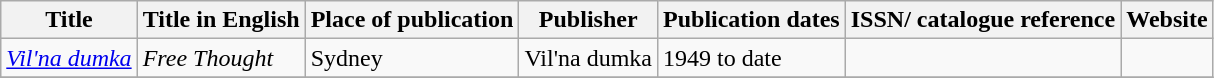<table class="wikitable sortable">
<tr>
<th>Title</th>
<th>Title in English</th>
<th>Place of publication</th>
<th>Publisher</th>
<th>Publication dates</th>
<th>ISSN/ catalogue reference</th>
<th>Website</th>
</tr>
<tr>
<td><em><a href='#'>Vil'na dumka</a></em></td>
<td><em>Free Thought</em></td>
<td>Sydney</td>
<td>Vil'na dumka</td>
<td>1949 to date</td>
<td></td>
<td></td>
</tr>
<tr>
</tr>
</table>
